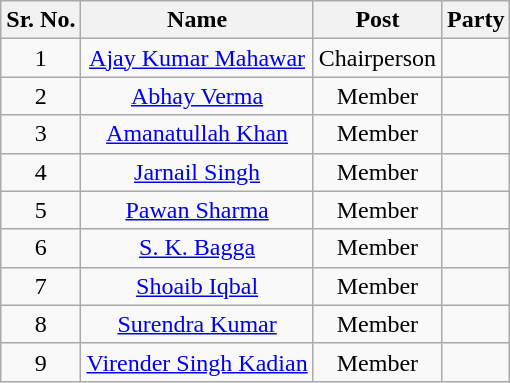<table class="wikitable sortable">
<tr>
<th>Sr. No.</th>
<th>Name</th>
<th>Post</th>
<th colspan="2">Party</th>
</tr>
<tr align="center">
<td>1</td>
<td><a href='#'>Ajay Kumar Mahawar</a></td>
<td>Chairperson</td>
<td></td>
</tr>
<tr align="center">
<td>2</td>
<td><a href='#'>Abhay Verma</a></td>
<td>Member</td>
<td></td>
</tr>
<tr align="center">
<td>3</td>
<td><a href='#'>Amanatullah Khan</a></td>
<td>Member</td>
<td></td>
</tr>
<tr align="center">
<td>4</td>
<td><a href='#'>Jarnail Singh</a></td>
<td>Member</td>
<td></td>
</tr>
<tr align="center">
<td>5</td>
<td><a href='#'>Pawan Sharma</a></td>
<td>Member</td>
<td></td>
</tr>
<tr align="center">
<td>6</td>
<td><a href='#'>S. K. Bagga</a></td>
<td>Member</td>
<td></td>
</tr>
<tr align="center">
<td>7</td>
<td><a href='#'>Shoaib Iqbal</a></td>
<td>Member</td>
<td></td>
</tr>
<tr align="center">
<td>8</td>
<td><a href='#'>Surendra Kumar</a></td>
<td>Member</td>
<td></td>
</tr>
<tr align="center">
<td>9</td>
<td><a href='#'>Virender Singh Kadian</a></td>
<td>Member</td>
<td></td>
</tr>
</table>
